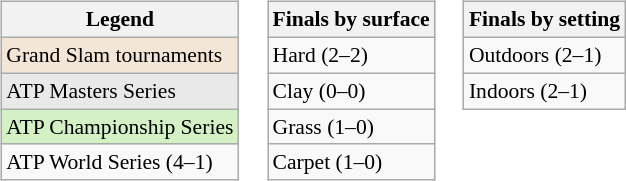<table>
<tr valign=top>
<td><br><table class=wikitable style=font-size:90%>
<tr>
<th>Legend</th>
</tr>
<tr style="background:#f3e6d7;">
<td>Grand Slam tournaments</td>
</tr>
<tr style="background:#e9e9e9;">
<td>ATP Masters Series</td>
</tr>
<tr style="background:#d4f1c5;">
<td>ATP Championship Series</td>
</tr>
<tr>
<td>ATP World Series (4–1)</td>
</tr>
</table>
</td>
<td><br><table class=wikitable style=font-size:90%>
<tr>
<th>Finals by surface</th>
</tr>
<tr>
<td>Hard (2–2)</td>
</tr>
<tr>
<td>Clay (0–0)</td>
</tr>
<tr>
<td>Grass (1–0)</td>
</tr>
<tr>
<td>Carpet (1–0)</td>
</tr>
</table>
</td>
<td><br><table class=wikitable style=font-size:90%>
<tr>
<th>Finals by setting</th>
</tr>
<tr>
<td>Outdoors (2–1)</td>
</tr>
<tr>
<td>Indoors (2–1)</td>
</tr>
</table>
</td>
</tr>
</table>
